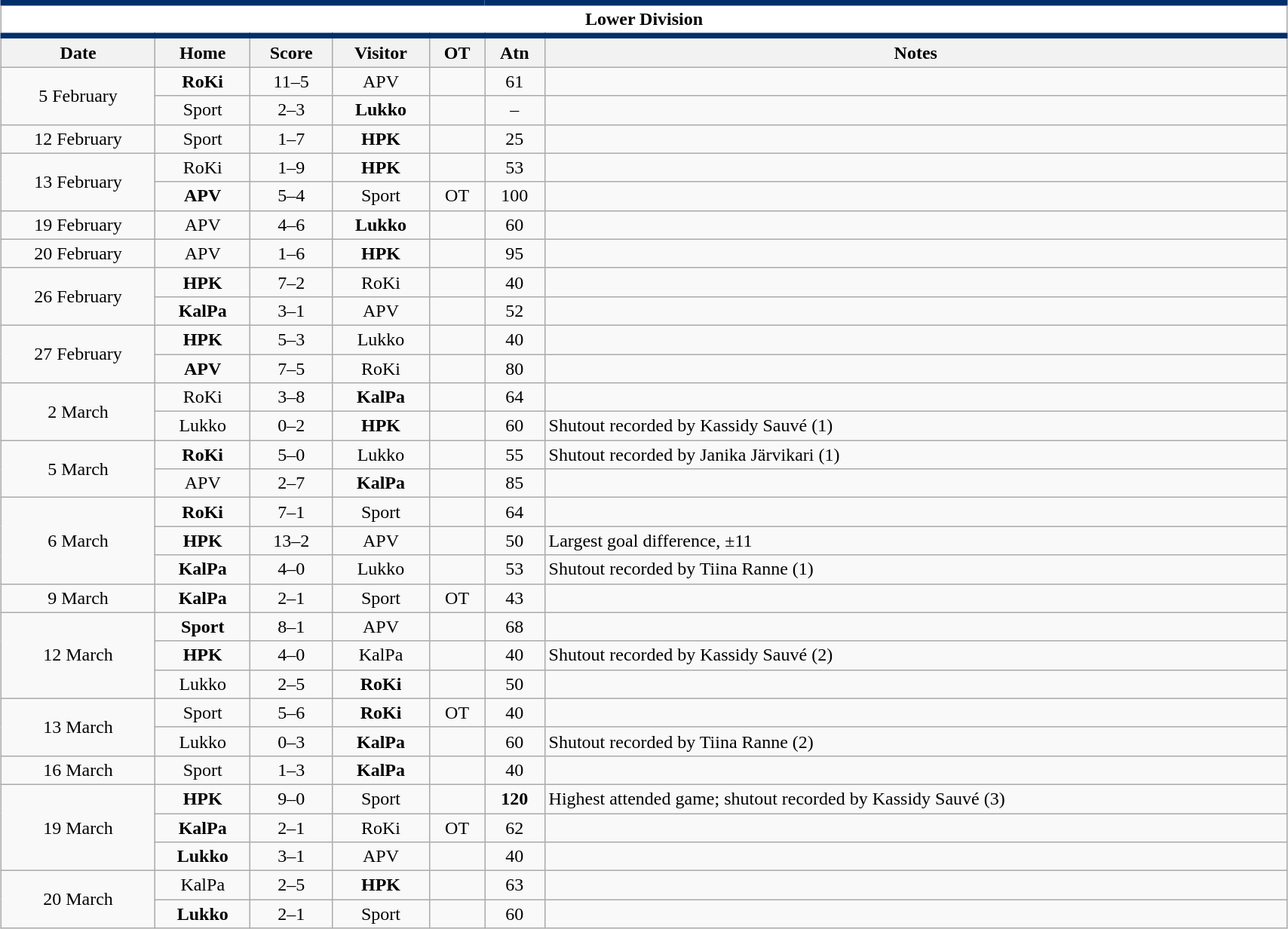<table class="wikitable toccolours collapsible collapsed" style="width:90%; clear:both; margin:1.5em auto; text-align:center;">
<tr>
<th colspan="11" style="background:#FFFFFF; border-top:#002f6c 5px solid; border-bottom:#002f6c 5px solid;">Lower Division</th>
</tr>
<tr>
<th>Date</th>
<th>Home</th>
<th>Score</th>
<th>Visitor</th>
<th>OT</th>
<th>Atn</th>
<th>Notes</th>
</tr>
<tr>
<td rowspan="2">5 February</td>
<td><strong>RoKi</strong></td>
<td>11–5</td>
<td>APV</td>
<td></td>
<td>61</td>
<td align="left"></td>
</tr>
<tr>
<td>Sport</td>
<td>2–3</td>
<td><strong>Lukko</strong></td>
<td></td>
<td>–</td>
<td align="left"></td>
</tr>
<tr>
<td>12 February</td>
<td>Sport</td>
<td>1–7</td>
<td><strong>HPK</strong></td>
<td></td>
<td>25</td>
<td align="left"></td>
</tr>
<tr>
<td rowspan="2">13 February</td>
<td>RoKi</td>
<td>1–9</td>
<td><strong>HPK</strong></td>
<td></td>
<td>53</td>
<td align="left"></td>
</tr>
<tr>
<td><strong>APV</strong></td>
<td>5–4</td>
<td>Sport</td>
<td>OT</td>
<td>100</td>
<td align="left"></td>
</tr>
<tr>
<td>19 February</td>
<td>APV</td>
<td>4–6</td>
<td><strong>Lukko</strong></td>
<td></td>
<td>60</td>
<td align="left"></td>
</tr>
<tr>
<td>20 February</td>
<td>APV</td>
<td>1–6</td>
<td><strong>HPK</strong></td>
<td></td>
<td>95</td>
<td align="left"></td>
</tr>
<tr>
<td rowspan="2">26 February</td>
<td><strong>HPK</strong></td>
<td>7–2</td>
<td>RoKi</td>
<td></td>
<td>40</td>
<td align="left"></td>
</tr>
<tr>
<td><strong>KalPa</strong></td>
<td>3–1</td>
<td>APV</td>
<td></td>
<td>52</td>
<td align="left"></td>
</tr>
<tr>
<td rowspan="2">27 February</td>
<td><strong>HPK</strong></td>
<td>5–3</td>
<td>Lukko</td>
<td></td>
<td>40</td>
<td align="left"></td>
</tr>
<tr>
<td><strong>APV</strong></td>
<td>7–5</td>
<td>RoKi</td>
<td></td>
<td>80</td>
<td align="left"></td>
</tr>
<tr>
<td rowspan="2">2 March</td>
<td>RoKi</td>
<td>3–8</td>
<td><strong>KalPa</strong></td>
<td></td>
<td>64</td>
<td align="left"></td>
</tr>
<tr>
<td>Lukko</td>
<td>0–2</td>
<td><strong>HPK</strong></td>
<td></td>
<td>60</td>
<td align="left">Shutout recorded by Kassidy Sauvé (1)</td>
</tr>
<tr>
<td rowspan="2">5 March</td>
<td><strong>RoKi</strong></td>
<td>5–0</td>
<td>Lukko</td>
<td></td>
<td>55</td>
<td align="left">Shutout recorded by Janika Järvikari (1)</td>
</tr>
<tr>
<td>APV</td>
<td>2–7</td>
<td><strong>KalPa</strong></td>
<td></td>
<td>85</td>
<td align="left"></td>
</tr>
<tr>
<td rowspan="3">6 March</td>
<td><strong>RoKi</strong></td>
<td>7–1</td>
<td>Sport</td>
<td></td>
<td>64</td>
<td align="left"></td>
</tr>
<tr>
<td><strong>HPK</strong></td>
<td>13–2</td>
<td>APV</td>
<td></td>
<td>50</td>
<td align="left">Largest goal difference, ±11</td>
</tr>
<tr>
<td><strong>KalPa</strong></td>
<td>4–0</td>
<td>Lukko</td>
<td></td>
<td>53</td>
<td align="left">Shutout recorded by Tiina Ranne (1)</td>
</tr>
<tr>
<td>9 March</td>
<td><strong>KalPa</strong></td>
<td>2–1</td>
<td>Sport</td>
<td>OT</td>
<td>43</td>
<td align="left"></td>
</tr>
<tr>
<td rowspan="3">12 March</td>
<td><strong>Sport</strong></td>
<td>8–1</td>
<td>APV</td>
<td></td>
<td>68</td>
<td align="left"></td>
</tr>
<tr>
<td><strong>HPK</strong></td>
<td>4–0</td>
<td>KalPa</td>
<td></td>
<td>40</td>
<td align="left">Shutout recorded by Kassidy Sauvé (2)</td>
</tr>
<tr>
<td>Lukko</td>
<td>2–5</td>
<td><strong>RoKi</strong></td>
<td></td>
<td>50</td>
<td align="left"></td>
</tr>
<tr>
<td rowspan="2">13 March</td>
<td>Sport</td>
<td>5–6</td>
<td><strong>RoKi</strong></td>
<td>OT</td>
<td>40</td>
<td align="left"></td>
</tr>
<tr>
<td>Lukko</td>
<td>0–3</td>
<td><strong>KalPa</strong></td>
<td></td>
<td>60</td>
<td align="left">Shutout recorded by Tiina Ranne (2)</td>
</tr>
<tr>
<td>16 March</td>
<td>Sport</td>
<td>1–3</td>
<td><strong>KalPa</strong></td>
<td></td>
<td>40</td>
<td align="left"></td>
</tr>
<tr>
<td rowspan="3">19 March</td>
<td><strong>HPK</strong></td>
<td>9–0</td>
<td>Sport</td>
<td></td>
<td><strong>120</strong></td>
<td align="left">Highest attended game; shutout recorded by Kassidy Sauvé (3)</td>
</tr>
<tr>
<td><strong>KalPa</strong></td>
<td>2–1</td>
<td>RoKi</td>
<td>OT</td>
<td>62</td>
<td align="left"></td>
</tr>
<tr>
<td><strong>Lukko</strong></td>
<td>3–1</td>
<td>APV</td>
<td></td>
<td>40</td>
<td align="left"></td>
</tr>
<tr>
<td rowspan="2">20 March</td>
<td>KalPa</td>
<td>2–5</td>
<td><strong>HPK</strong></td>
<td></td>
<td>63</td>
<td align="left"></td>
</tr>
<tr>
<td><strong>Lukko</strong></td>
<td>2–1</td>
<td>Sport</td>
<td></td>
<td>60</td>
<td align="left"></td>
</tr>
</table>
